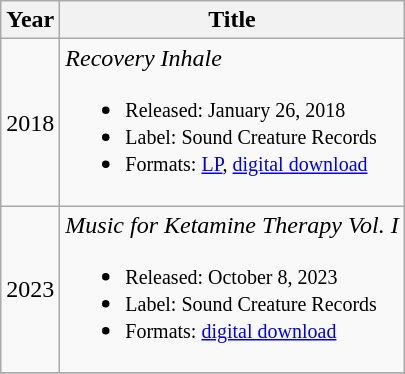<table class="wikitable">
<tr>
<th rowspan="1">Year</th>
<th rowspan="1">Title</th>
</tr>
<tr>
<td>2018</td>
<td><em>Recovery Inhale</em><br><ul><li><small>Released: January 26, 2018</small></li><li><small>Label: Sound Creature Records</small></li><li><small>Formats: <a href='#'>LP</a>, <a href='#'>digital download</a></small></li></ul></td>
</tr>
<tr>
<td>2023</td>
<td><em>Music for Ketamine Therapy Vol. I</em><br><ul><li><small>Released: October 8, 2023</small></li><li><small>Label: Sound Creature Records</small></li><li><small>Formats: <a href='#'>digital download</a></small></li></ul></td>
</tr>
<tr>
</tr>
</table>
